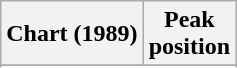<table class="wikitable sortable">
<tr>
<th align="left">Chart (1989)</th>
<th align="center">Peak<br>position</th>
</tr>
<tr>
</tr>
<tr>
</tr>
</table>
